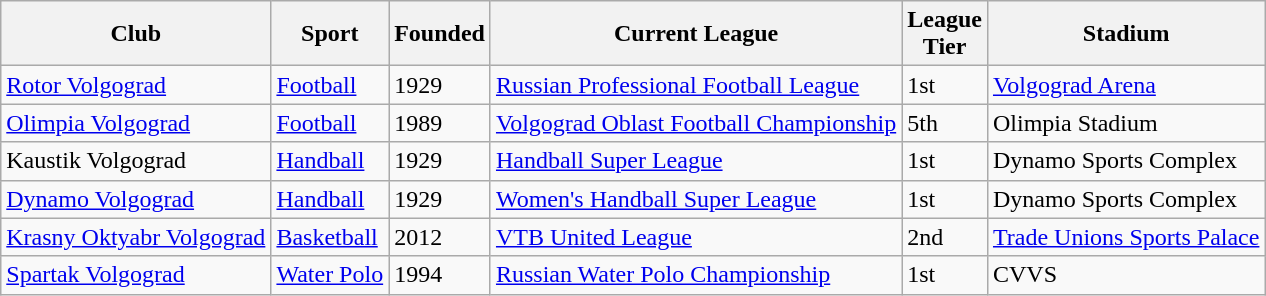<table class="wikitable">
<tr>
<th>Club</th>
<th>Sport</th>
<th>Founded</th>
<th>Current League</th>
<th>League<br>Tier</th>
<th>Stadium</th>
</tr>
<tr>
<td><a href='#'>Rotor Volgograd</a></td>
<td><a href='#'>Football</a></td>
<td>1929</td>
<td><a href='#'>Russian Professional Football League</a></td>
<td>1st</td>
<td><a href='#'>Volgograd Arena</a></td>
</tr>
<tr>
<td><a href='#'>Olimpia Volgograd</a></td>
<td><a href='#'>Football</a></td>
<td>1989</td>
<td><a href='#'>Volgograd Oblast Football Championship</a></td>
<td>5th</td>
<td>Olimpia Stadium</td>
</tr>
<tr>
<td>Kaustik Volgograd</td>
<td><a href='#'>Handball</a></td>
<td>1929</td>
<td><a href='#'>Handball Super League</a></td>
<td>1st</td>
<td>Dynamo Sports Complex</td>
</tr>
<tr>
<td><a href='#'>Dynamo Volgograd</a></td>
<td><a href='#'>Handball</a></td>
<td>1929</td>
<td><a href='#'>Women's Handball Super League</a></td>
<td>1st</td>
<td>Dynamo Sports Complex</td>
</tr>
<tr>
<td><a href='#'>Krasny Oktyabr Volgograd</a></td>
<td><a href='#'>Basketball</a></td>
<td>2012</td>
<td><a href='#'>VTB United League</a></td>
<td>2nd</td>
<td><a href='#'>Trade Unions Sports Palace</a></td>
</tr>
<tr>
<td><a href='#'>Spartak Volgograd</a></td>
<td><a href='#'>Water Polo</a></td>
<td>1994</td>
<td><a href='#'>Russian Water Polo Championship</a></td>
<td>1st</td>
<td>CVVS</td>
</tr>
</table>
